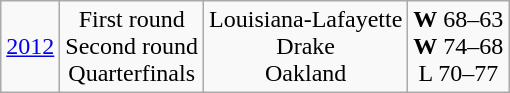<table class="wikitable">
<tr align="center">
<td><a href='#'>2012</a></td>
<td>First round<br>Second round<br>Quarterfinals</td>
<td>Louisiana-Lafayette<br>Drake<br>Oakland</td>
<td><strong>W</strong> 68–63<br><strong>W</strong> 74–68<br>L 70–77</td>
</tr>
</table>
